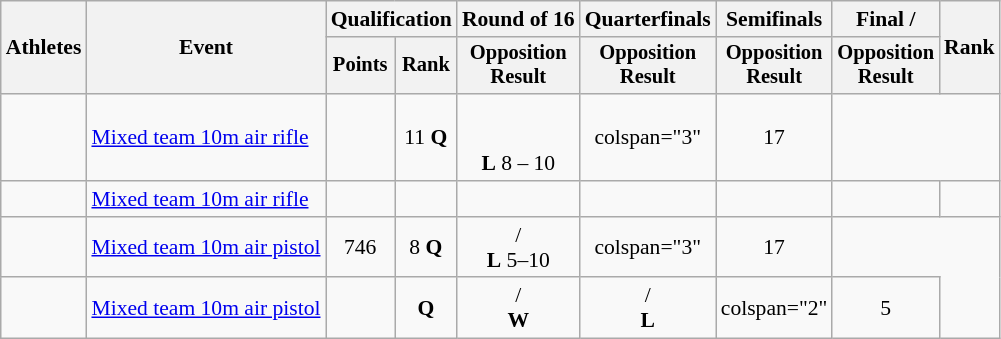<table class="wikitable" style="font-size:90%;">
<tr>
<th rowspan=2>Athletes</th>
<th rowspan=2>Event</th>
<th colspan=2>Qualification</th>
<th>Round of 16</th>
<th>Quarterfinals</th>
<th>Semifinals</th>
<th>Final / </th>
<th rowspan=2>Rank</th>
</tr>
<tr style="font-size:95%">
<th>Points</th>
<th>Rank</th>
<th>Opposition<br>Result</th>
<th>Opposition<br>Result</th>
<th>Opposition<br>Result</th>
<th>Opposition<br>Result</th>
</tr>
<tr align=center>
<td align=left><br></td>
<td align=left><a href='#'>Mixed team 10m air rifle</a></td>
<td></td>
<td>11 <strong>Q</strong></td>
<td><br><br><strong>L</strong> 8 – 10</td>
<td>colspan="3" </td>
<td>17</td>
</tr>
<tr align=center>
<td align=left><br></td>
<td align=left><a href='#'>Mixed team 10m air rifle</a></td>
<td></td>
<td></td>
<td></td>
<td></td>
<td></td>
<td></td>
<td></td>
</tr>
<tr align=center>
<td align=left><br></td>
<td align=left><a href='#'>Mixed team 10m air pistol</a></td>
<td>746</td>
<td>8 <strong>Q</strong></td>
<td>/<br><strong>L</strong> 5–10</td>
<td>colspan="3" </td>
<td>17</td>
</tr>
<tr align=center>
<td align=left><br></td>
<td align=left><a href='#'>Mixed team 10m air pistol</a></td>
<td></td>
<td><strong>Q</strong></td>
<td>/<br><strong>W</strong></td>
<td>/<br><strong>L</strong></td>
<td>colspan="2" </td>
<td>5</td>
</tr>
</table>
